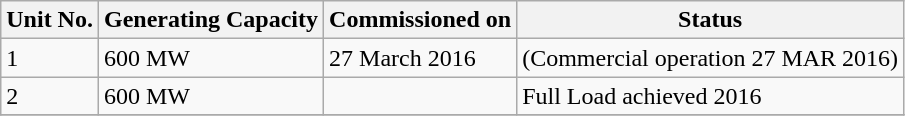<table class="sortable wikitable">
<tr>
<th>Unit No.</th>
<th>Generating Capacity</th>
<th>Commissioned on</th>
<th>Status</th>
</tr>
<tr>
<td>1</td>
<td>600 MW</td>
<td>27 March 2016</td>
<td>(Commercial operation 27 MAR 2016) </td>
</tr>
<tr>
<td>2</td>
<td>600 MW</td>
<td></td>
<td>Full Load achieved 2016</td>
</tr>
<tr>
</tr>
</table>
